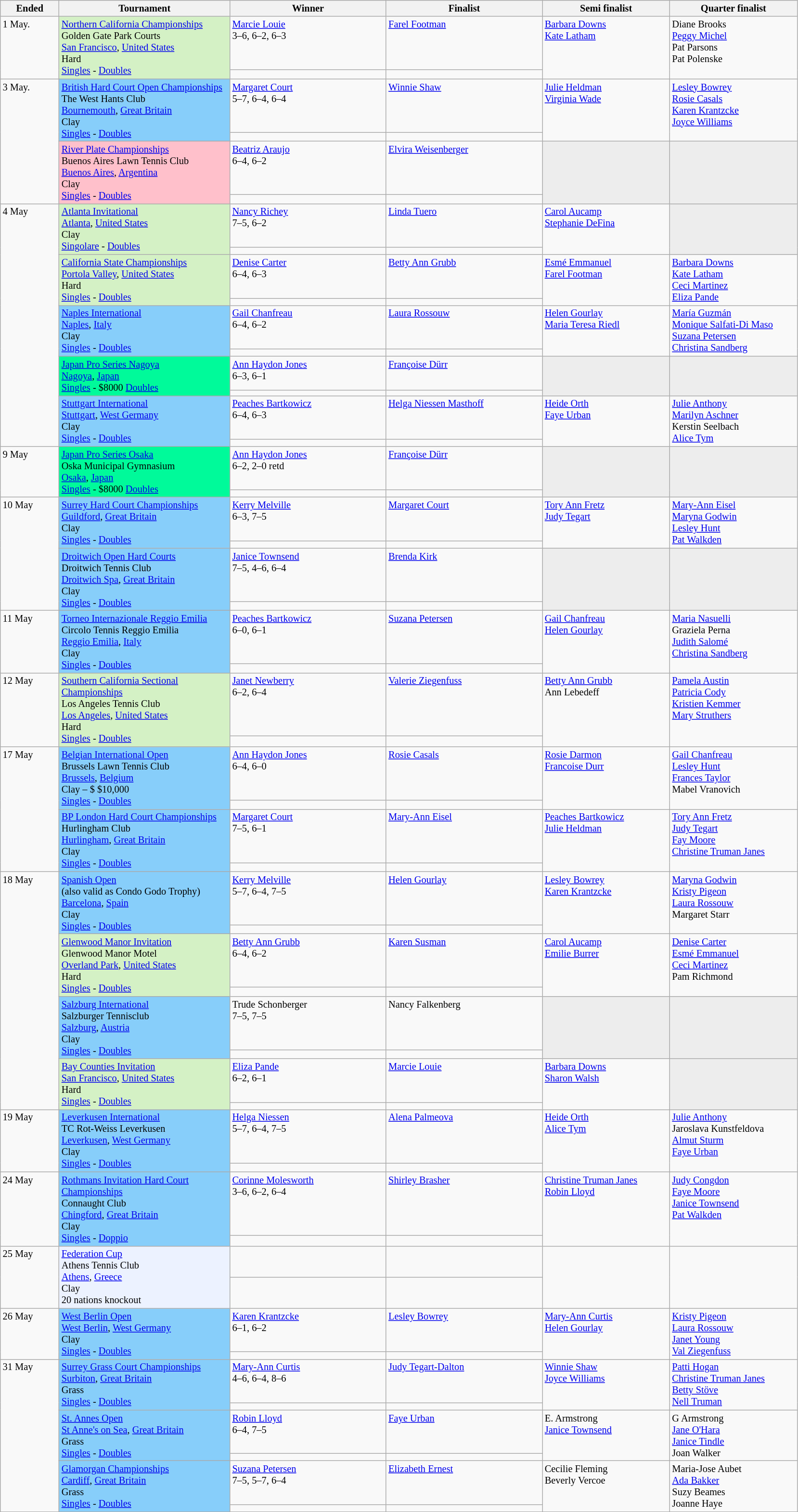<table class="wikitable" style="font-size:85%;">
<tr>
<th width="75">Ended</th>
<th width="230">Tournament</th>
<th width="210">Winner</th>
<th width="210">Finalist</th>
<th width="170">Semi finalist</th>
<th width="170">Quarter finalist</th>
</tr>
<tr valign=top>
<td rowspan=2>1 May.</td>
<td style="background:#D4F1C5;" rowspan=2><a href='#'>Northern California Championships</a><br>Golden Gate Park Courts<br><a href='#'>San Francisco</a>, <a href='#'>United States</a><br>Hard<br><a href='#'>Singles</a> - <a href='#'>Doubles</a></td>
<td> <a href='#'>Marcie Louie</a><br>3–6, 6–2, 6–3</td>
<td> <a href='#'>Farel Footman</a></td>
<td rowspan=2> <a href='#'>Barbara Downs</a><br> <a href='#'>Kate Latham</a></td>
<td rowspan=2>  Diane Brooks <br><a href='#'>Peggy Michel</a> <br>  Pat Parsons <br> Pat Polenske<br></td>
</tr>
<tr valign=top>
<td></td>
<td></td>
</tr>
<tr valign=top>
<td rowspan=4>3 May.</td>
<td style="background:#87CEFA;" rowspan=2><a href='#'>British Hard Court Open Championships</a><br>The West Hants Club<br><a href='#'>Bournemouth</a>, <a href='#'>Great Britain</a><br>Clay<br><a href='#'>Singles</a> - <a href='#'>Doubles</a></td>
<td> <a href='#'>Margaret Court</a> <br>5–7, 6–4, 6–4</td>
<td> <a href='#'>Winnie Shaw</a></td>
<td rowspan=2> <a href='#'>Julie Heldman</a><br> <a href='#'>Virginia Wade</a></td>
<td rowspan=2> <a href='#'>Lesley Bowrey</a> <br> <a href='#'>Rosie Casals</a> <br>  <a href='#'>Karen Krantzcke</a> <br> <a href='#'>Joyce Williams</a></td>
</tr>
<tr valign=top>
<td></td>
<td></td>
</tr>
<tr valign=top>
<td style="background:#FFC0CB;" rowspan=2><a href='#'>River Plate Championships</a><br>Buenos Aires Lawn Tennis Club<br><a href='#'>Buenos Aires</a>, <a href='#'>Argentina</a><br>Clay<br><a href='#'>Singles</a> - <a href='#'>Doubles</a></td>
<td> <a href='#'>Beatriz Araujo</a><br>6–4, 6–2</td>
<td> <a href='#'>Elvira Weisenberger</a></td>
<td style="background:#ededed;" rowspan=2></td>
<td style="background:#ededed;" rowspan=2></td>
</tr>
<tr valign=top>
<td></td>
<td></td>
</tr>
<tr valign=top>
<td rowspan=10>4 May</td>
<td style="background:#D4F1C5;" rowspan=2><a href='#'>Atlanta Invitational</a><br><a href='#'>Atlanta</a>, <a href='#'>United States</a><br>Clay<br><a href='#'>Singolare</a> - <a href='#'>Doubles</a></td>
<td> <a href='#'>Nancy Richey</a><br>7–5, 6–2</td>
<td> <a href='#'>Linda Tuero</a></td>
<td rowspan=2> <a href='#'>Carol Aucamp</a>  <br> <a href='#'>Stephanie DeFina</a></td>
<td style="background:#ededed;" rowspan=2></td>
</tr>
<tr valign=top>
<td></td>
<td></td>
</tr>
<tr valign=top>
<td style="background:#D4F1C5;" rowspan=2><a href='#'>California State Championships</a><br><a href='#'>Portola Valley</a>, <a href='#'>United States</a><br>Hard<br><a href='#'>Singles</a> - <a href='#'>Doubles</a></td>
<td> <a href='#'>Denise Carter</a><br>6–4, 6–3</td>
<td> <a href='#'>Betty Ann Grubb</a></td>
<td rowspan=2> <a href='#'>Esmé Emmanuel</a><br> <a href='#'>Farel Footman</a></td>
<td rowspan=2> <a href='#'>Barbara Downs</a> <br> <a href='#'>Kate Latham</a> <br> <a href='#'>Ceci Martinez</a> <br> <a href='#'>Eliza Pande</a></td>
</tr>
<tr valign=top>
<td></td>
<td></td>
</tr>
<tr valign=top>
<td style="background:#87CEFA;" rowspan=2><a href='#'>Naples International</a><br><a href='#'>Naples</a>, <a href='#'>Italy</a><br>Clay<br><a href='#'>Singles</a> - <a href='#'>Doubles</a></td>
<td> <a href='#'>Gail Chanfreau</a><br>6–4, 6–2</td>
<td> <a href='#'>Laura Rossouw</a></td>
<td rowspan=2> <a href='#'>Helen Gourlay</a><br> <a href='#'>Maria Teresa Riedl</a></td>
<td rowspan=2> <a href='#'>María Guzmán</a> <br> <a href='#'>Monique Salfati-Di Maso</a><br>  <a href='#'>Suzana Petersen</a><br> <a href='#'>Christina Sandberg</a></td>
</tr>
<tr valign=top>
<td></td>
<td></td>
</tr>
<tr valign=top>
<td style="background:#00FA9A;" rowspan=2><a href='#'>Japan Pro Series Nagoya</a><br><a href='#'>Nagoya</a>, <a href='#'>Japan</a><br><a href='#'>Singles</a> - $8000 <a href='#'>Doubles</a></td>
<td> <a href='#'>Ann Haydon Jones</a><br>6–3, 6–1</td>
<td> <a href='#'>Françoise Dürr</a></td>
<td style="background:#ededed;" rowspan=2></td>
<td style="background:#ededed;" rowspan=2></td>
</tr>
<tr valign=top>
<td></td>
<td></td>
</tr>
<tr valign=top>
<td style="background:#87CEFA;" rowspan=2><a href='#'>Stuttgart International</a><br><a href='#'>Stuttgart</a>, <a href='#'>West Germany</a><br>Clay<br><a href='#'>Singles</a> - <a href='#'>Doubles</a></td>
<td> <a href='#'>Peaches Bartkowicz</a><br>6–4, 6–3</td>
<td> <a href='#'>Helga Niessen Masthoff</a></td>
<td rowspan=2> <a href='#'>Heide Orth</a><br> <a href='#'>Faye Urban</a></td>
<td rowspan=2> <a href='#'>Julie Anthony</a><br> <a href='#'>Marilyn Aschner</a> <br> Kerstin Seelbach <br> <a href='#'>Alice Tym</a></td>
</tr>
<tr valign=top>
<td></td>
<td></td>
</tr>
<tr valign=top>
<td rowspan=2>9 May</td>
<td style="background:#00FA9A;" rowspan=2><a href='#'>Japan Pro Series Osaka</a><br>Oska Municipal Gymnasium<br><a href='#'>Osaka</a>, <a href='#'>Japan</a><br><a href='#'>Singles</a> - $8000 <a href='#'>Doubles</a></td>
<td> <a href='#'>Ann Haydon Jones</a><br>6–2, 2–0 retd</td>
<td> <a href='#'>Françoise Dürr</a></td>
<td style="background:#ededed;" rowspan=2></td>
<td style="background:#ededed;" rowspan=2></td>
</tr>
<tr valign=top>
<td></td>
<td></td>
</tr>
<tr valign=top>
<td rowspan=4>10 May</td>
<td style="background:#87CEFA;" rowspan=2><a href='#'>Surrey Hard Court Championships</a><br><a href='#'>Guildford</a>, <a href='#'>Great Britain</a><br>Clay<br><a href='#'>Singles</a> - <a href='#'>Doubles</a></td>
<td> <a href='#'>Kerry Melville</a><br>6–3, 7–5</td>
<td> <a href='#'>Margaret Court</a></td>
<td rowspan=2> <a href='#'>Tory Ann Fretz</a><br> <a href='#'>Judy Tegart</a></td>
<td rowspan=2>  <a href='#'>Mary-Ann Eisel</a> <br> <a href='#'>Maryna Godwin</a><br> <a href='#'>Lesley Hunt</a><br> <a href='#'>Pat Walkden</a></td>
</tr>
<tr valign=top>
<td></td>
<td></td>
</tr>
<tr valign=top>
<td style="background:#87CEFA;" rowspan=2><a href='#'>Droitwich Open Hard Courts</a><br>Droitwich Tennis Club<br><a href='#'>Droitwich Spa</a>, <a href='#'>Great Britain</a><br>Clay<br><a href='#'>Singles</a> - <a href='#'>Doubles</a></td>
<td> <a href='#'>Janice Townsend</a><br> 7–5, 4–6, 6–4</td>
<td> <a href='#'>Brenda Kirk</a></td>
<td style="background:#ededed;" rowspan=2></td>
<td style="background:#ededed;" rowspan=2></td>
</tr>
<tr valign=top>
<td></td>
<td></td>
</tr>
<tr valign=top>
<td rowspan=2>11 May</td>
<td style="background:#87CEFA;" rowspan=2><a href='#'>Torneo Internazionale Reggio Emilia</a><br>Circolo Tennis Reggio Emilia<br><a href='#'>Reggio Emilia</a>, <a href='#'>Italy</a><br>Clay<br><a href='#'>Singles</a> - <a href='#'>Doubles</a></td>
<td> <a href='#'>Peaches Bartkowicz</a><br>6–0, 6–1</td>
<td> <a href='#'>Suzana Petersen</a></td>
<td rowspan=2> <a href='#'>Gail Chanfreau</a> <br>  <a href='#'>Helen Gourlay</a></td>
<td rowspan=2> <a href='#'>Maria Nasuelli</a><br>  Graziela Perna <br> <a href='#'>Judith Salomé</a>  <br> <a href='#'>Christina Sandberg</a></td>
</tr>
<tr valign=top>
<td></td>
<td></td>
</tr>
<tr valign=top>
<td rowspan=2>12 May</td>
<td style="background:#D4F1C5;" rowspan=2><a href='#'>Southern California Sectional Championships</a><br>Los Angeles Tennis Club<br><a href='#'>Los Angeles</a>, <a href='#'>United States</a><br>Hard<br><a href='#'>Singles</a> - <a href='#'>Doubles</a></td>
<td> <a href='#'>Janet Newberry</a><br>6–2, 6–4</td>
<td> <a href='#'>Valerie Ziegenfuss</a></td>
<td rowspan=2> <a href='#'>Betty Ann Grubb</a> <br> Ann Lebedeff</td>
<td rowspan=2> <a href='#'>Pamela Austin</a> <br>  <a href='#'>Patricia Cody</a><br>  <a href='#'>Kristien Kemmer</a><br> 	<a href='#'>Mary Struthers</a></td>
</tr>
<tr valign=top>
<td></td>
<td></td>
</tr>
<tr valign=top>
<td rowspan=4>17 May</td>
<td style="background:#87CEFA;" rowspan=2><a href='#'>Belgian International Open</a><br> Brussels Lawn Tennis Club<br><a href='#'>Brussels</a>, <a href='#'>Belgium</a><br>Clay – $ $10,000 <br><a href='#'>Singles</a> - <a href='#'>Doubles</a></td>
<td> <a href='#'>Ann Haydon Jones</a><br>6–4, 6–0</td>
<td> <a href='#'>Rosie Casals</a></td>
<td rowspan=2> <a href='#'>Rosie Darmon</a> <br> <a href='#'>Francoise Durr</a></td>
<td rowspan=2> <a href='#'>Gail Chanfreau</a> <br> <a href='#'>Lesley Hunt</a> <br> <a href='#'>Frances Taylor</a><br> Mabel Vranovich</td>
</tr>
<tr valign=top>
<td></td>
<td></td>
</tr>
<tr valign=top>
<td style="background:#87CEFA;" rowspan=2><a href='#'>BP London Hard Court Championships</a><br>Hurlingham Club<br><a href='#'>Hurlingham</a>, <a href='#'>Great Britain </a><br>Clay<br><a href='#'>Singles</a> - <a href='#'>Doubles</a></td>
<td> <a href='#'>Margaret Court</a><br>7–5, 6–1</td>
<td> <a href='#'>Mary-Ann Eisel</a></td>
<td rowspan=2> <a href='#'>Peaches Bartkowicz</a> <br> <a href='#'>Julie Heldman</a></td>
<td rowspan=2> <a href='#'>Tory Ann Fretz</a>  <br> <a href='#'>Judy Tegart</a> <br> <a href='#'>Fay Moore</a><br> <a href='#'>Christine Truman Janes</a></td>
</tr>
<tr valign=top>
<td></td>
<td></td>
</tr>
<tr valign=top>
<td rowspan=8>18 May</td>
<td style="background:#87CEFA;" rowspan=2><a href='#'>Spanish Open</a><br>(also valid as Condo Godo Trophy)<br><a href='#'>Barcelona</a>, <a href='#'>Spain</a><br>Clay<br><a href='#'>Singles</a> - <a href='#'>Doubles</a></td>
<td> <a href='#'>Kerry Melville</a><br>5–7, 6–4, 7–5</td>
<td> <a href='#'>Helen Gourlay</a></td>
<td rowspan=2>  <a href='#'>Lesley Bowrey</a> <br>  <a href='#'>Karen Krantzcke</a></td>
<td rowspan=2> <a href='#'>Maryna Godwin</a> <br>  <a href='#'>Kristy Pigeon</a> <br>  <a href='#'>Laura Rossouw</a> <br>   Margaret Starr</td>
</tr>
<tr valign=top>
<td></td>
<td></td>
</tr>
<tr valign=top>
<td style="background:#D4F1C5;" rowspan=2><a href='#'>Glenwood Manor Invitation</a><br>Glenwood Manor Motel<br><a href='#'>Overland Park</a>, <a href='#'>United States</a><br>Hard<br><a href='#'>Singles</a> - <a href='#'>Doubles</a></td>
<td>  <a href='#'>Betty Ann Grubb</a><br>6–4, 6–2</td>
<td> <a href='#'>Karen Susman</a></td>
<td rowspan=2> <a href='#'>Carol Aucamp</a><br>  <a href='#'>Emilie Burrer</a></td>
<td rowspan=2> <a href='#'>Denise Carter</a><br> <a href='#'>Esmé Emmanuel</a> <br>  <a href='#'>Ceci Martinez</a> <br> Pam Richmond</td>
</tr>
<tr valign=top>
<td></td>
<td></td>
</tr>
<tr valign=top>
<td style="background:#87CEFA;" rowspan=2><a href='#'>Salzburg International</a><br>Salzburger Tennisclub<br><a href='#'>Salzburg</a>, <a href='#'>Austria</a><br>Clay<br><a href='#'>Singles</a> - <a href='#'>Doubles</a></td>
<td>  Trude Schonberger<br> 7–5, 7–5</td>
<td>  Nancy Falkenberg</td>
<td style="background:#ededed;" rowspan=2></td>
<td style="background:#ededed;" rowspan=2></td>
</tr>
<tr valign=top>
<td></td>
<td></td>
</tr>
<tr valign=top>
<td style="background:#D4F1C5;" rowspan=2><a href='#'>Bay Counties Invitation</a><br><a href='#'>San Francisco</a>, <a href='#'>United States</a><br>Hard<br><a href='#'>Singles</a> - <a href='#'>Doubles</a></td>
<td> <a href='#'>Eliza Pande</a><br>6–2, 6–1</td>
<td> <a href='#'>Marcie Louie</a></td>
<td rowspan=2> <a href='#'>Barbara Downs</a><br>  <a href='#'>Sharon Walsh</a></td>
<td style="background:#ededed;" rowspan=2></td>
</tr>
<tr valign=top>
<td></td>
<td></td>
</tr>
<tr valign=top>
<td rowspan=2>19 May</td>
<td style="background:#87CEFA;" rowspan=2><a href='#'>Leverkusen International</a><br>TC Rot-Weiss Leverkusen<br><a href='#'>Leverkusen</a>, <a href='#'>West Germany</a><br>Clay<br><a href='#'>Singles</a> - <a href='#'>Doubles</a></td>
<td> <a href='#'>Helga Niessen</a><br>5–7, 6–4, 7–5</td>
<td> <a href='#'>Alena Palmeova</a></td>
<td rowspan=2> <a href='#'>Heide Orth</a> <br>  <a href='#'>Alice Tym</a></td>
<td rowspan=2> <a href='#'>Julie Anthony</a> <br>  Jaroslava Kunstfeldova  <br>   <a href='#'>Almut Sturm</a> <br>  <a href='#'>Faye Urban</a></td>
</tr>
<tr valign=top>
<td></td>
<td></td>
</tr>
<tr valign=top>
<td rowspan=2>24 May</td>
<td style="background:#87CEFA;" rowspan=2><a href='#'>Rothmans Invitation Hard Court Championships</a><br>Connaught Club<br><a href='#'>Chingford</a>, <a href='#'>Great Britain</a><br>Clay<br><a href='#'>Singles</a> - <a href='#'>Doppio</a></td>
<td> <a href='#'>Corinne Molesworth</a><br>3–6, 6–2, 6–4</td>
<td> <a href='#'>Shirley Brasher</a></td>
<td rowspan=2> <a href='#'>Christine Truman Janes</a><br> <a href='#'>Robin Lloyd</a></td>
<td rowspan=2>	<a href='#'>Judy Congdon</a> <br> <a href='#'>Faye Moore</a> <br>  <a href='#'>Janice Townsend</a> <br> <a href='#'>Pat Walkden</a></td>
</tr>
<tr valign=top>
<td></td>
<td></td>
</tr>
<tr valign=top>
<td rowspan=2>25 May</td>
<td style="background:#ECF2FF;" rowspan=2><a href='#'>Federation Cup</a><br> Athens Tennis Club<br> <a href='#'>Athens</a>, <a href='#'>Greece</a> <br>Clay<br>20 nations knockout</td>
<td></td>
<td></td>
<td rowspan=2><br></td>
<td rowspan=2><br><br><br><br></td>
</tr>
<tr valign=top>
<td></td>
<td></td>
</tr>
<tr valign=top>
<td rowspan=2>26 May</td>
<td style="background:#87CEFA;" rowspan=2><a href='#'>West Berlin Open</a><br> <a href='#'>West Berlin</a>, <a href='#'>West Germany</a><br>Clay<br><a href='#'>Singles</a> - <a href='#'>Doubles</a></td>
<td> <a href='#'>Karen Krantzcke</a><br>6–1, 6–2</td>
<td> <a href='#'>Lesley Bowrey</a></td>
<td rowspan=2> <a href='#'>Mary-Ann Curtis</a><br>  <a href='#'>Helen Gourlay</a></td>
<td rowspan=2> <a href='#'>Kristy Pigeon</a> <br> <a href='#'>Laura Rossouw</a><br> <a href='#'>Janet Young</a> <br>  <a href='#'>Val Ziegenfuss</a> <br></td>
</tr>
<tr valign=top>
<td></td>
<td></td>
</tr>
<tr valign=top>
<td rowspan=6>31 May</td>
<td style="background:#87CEFA;" rowspan=2><a href='#'>Surrey Grass Court Championships</a><br> <a href='#'>Surbiton</a>, <a href='#'>Great Britain</a><br>Grass<br><a href='#'>Singles</a> - <a href='#'>Doubles</a></td>
<td> <a href='#'>Mary-Ann Curtis</a><br>4–6, 6–4, 8–6</td>
<td> <a href='#'>Judy Tegart-Dalton</a></td>
<td rowspan=2> <a href='#'>Winnie Shaw</a> <br> <a href='#'>Joyce Williams</a></td>
<td rowspan=2> <a href='#'>Patti Hogan</a> <br>  <a href='#'>Christine Truman Janes</a><br> <a href='#'>Betty Stöve</a><br> <a href='#'>Nell Truman</a></td>
</tr>
<tr valign=top>
<td></td>
<td></td>
</tr>
<tr valign=top>
<td style="background:#87CEFA;" rowspan=2><a href='#'>St. Annes Open</a><br> <a href='#'>St Anne's on Sea</a>, <a href='#'>Great Britain</a><br>Grass<br><a href='#'>Singles</a> - <a href='#'>Doubles</a></td>
<td> <a href='#'>Robin Lloyd</a><br>6–4, 7–5</td>
<td> <a href='#'>Faye Urban</a></td>
<td rowspan=2> E. Armstrong<br> <a href='#'>Janice Townsend</a></td>
<td rowspan=2> G Armstrong <br> <a href='#'>Jane O'Hara</a><br><a href='#'>Janice Tindle</a><br> Joan Walker</td>
</tr>
<tr valign=top>
<td></td>
<td></td>
</tr>
<tr valign=top>
<td style="background:#87CEFA;" rowspan=2><a href='#'>Glamorgan Championships</a><br> <a href='#'>Cardiff</a>, <a href='#'>Great Britain</a><br>Grass<br><a href='#'>Singles</a> - <a href='#'>Doubles</a></td>
<td>  <a href='#'>Suzana Petersen</a><br>7–5, 5–7, 6–4</td>
<td> <a href='#'>Elizabeth Ernest</a></td>
<td rowspan=2>  Cecilie Fleming<br> Beverly Vercoe</td>
<td rowspan=2> Maria-Jose Aubet<br><a href='#'>Ada Bakker</a><br> Suzy Beames<br> Joanne Haye</td>
</tr>
<tr valign=top>
<td></td>
<td></td>
</tr>
<tr valign=top>
</tr>
</table>
